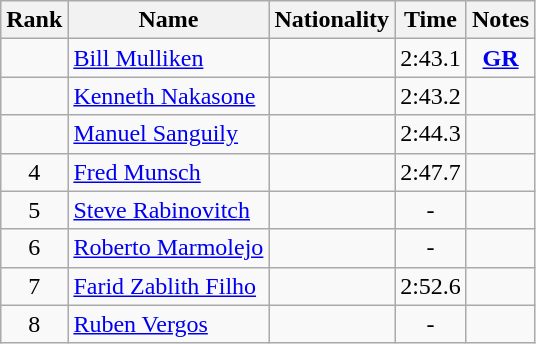<table class="wikitable sortable" style="text-align:center">
<tr>
<th>Rank</th>
<th>Name</th>
<th>Nationality</th>
<th>Time</th>
<th>Notes</th>
</tr>
<tr>
<td></td>
<td align=left><a href='#'>Bill Mulliken</a></td>
<td align=left></td>
<td>2:43.1</td>
<td><strong><a href='#'>GR</a></strong></td>
</tr>
<tr>
<td></td>
<td align=left><a href='#'>Kenneth Nakasone</a></td>
<td align=left></td>
<td>2:43.2</td>
<td></td>
</tr>
<tr>
<td></td>
<td align=left><a href='#'>Manuel Sanguily</a></td>
<td align=left></td>
<td>2:44.3</td>
<td></td>
</tr>
<tr>
<td>4</td>
<td align=left><a href='#'>Fred Munsch</a></td>
<td align=left></td>
<td>2:47.7</td>
<td></td>
</tr>
<tr>
<td>5</td>
<td align=left><a href='#'>Steve Rabinovitch</a></td>
<td align=left></td>
<td>-</td>
<td></td>
</tr>
<tr>
<td>6</td>
<td align=left><a href='#'>Roberto Marmolejo</a></td>
<td align=left></td>
<td>-</td>
<td></td>
</tr>
<tr>
<td>7</td>
<td align=left><a href='#'>Farid Zablith Filho</a></td>
<td align=left></td>
<td>2:52.6</td>
<td></td>
</tr>
<tr>
<td>8</td>
<td align=left><a href='#'>Ruben Vergos</a></td>
<td align=left></td>
<td>-</td>
<td></td>
</tr>
</table>
